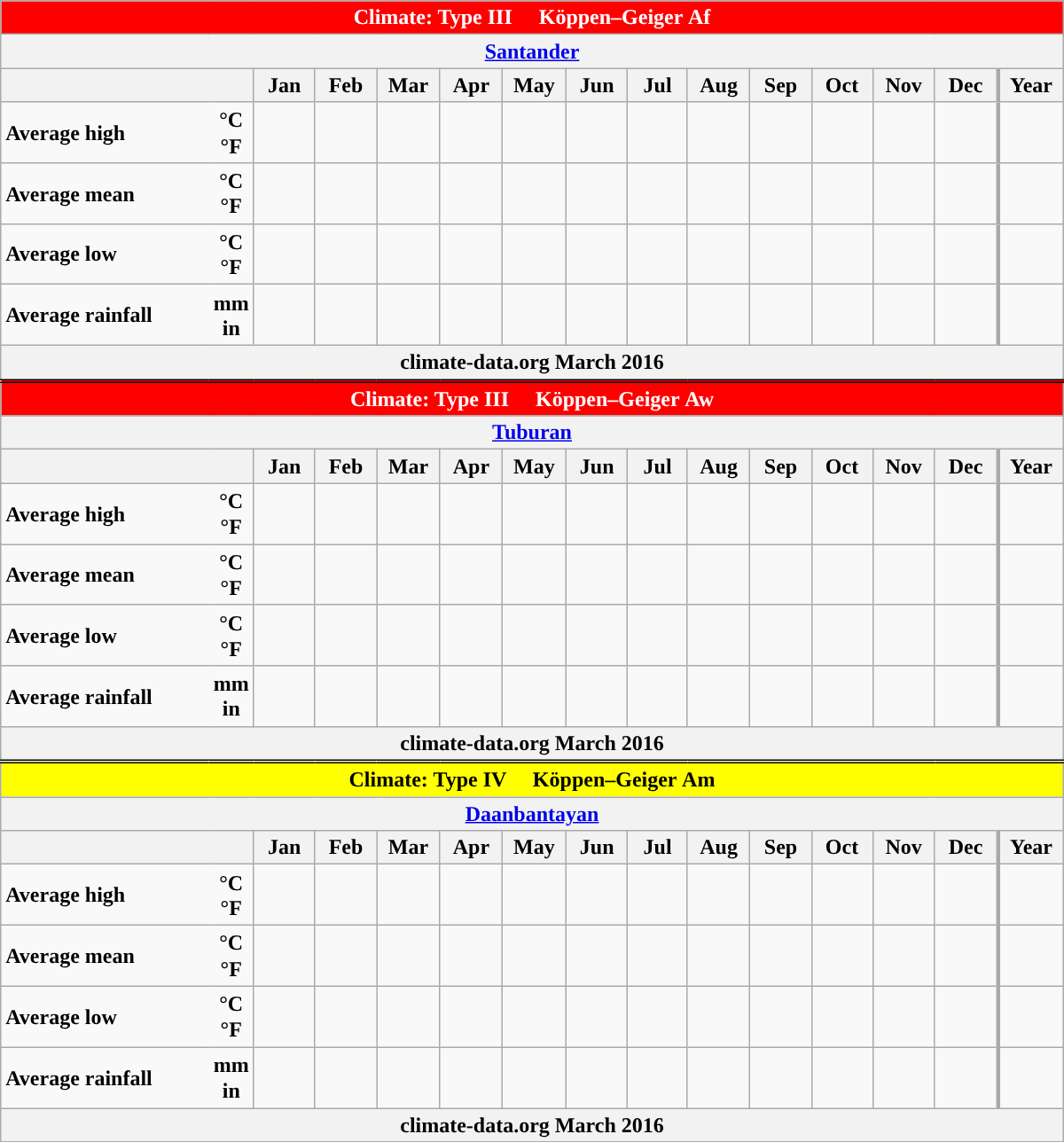<table class="wikitable" style="text-align:right;padding-right:0;width:50em;">
<tr>
<th style="text-align:center;background-color:red;color:white;" colspan=15>Climate: Type III     Köppen–Geiger <strong>Af</strong></th>
</tr>
<tr>
<th style="text-align:center;border-bottom:thin 0 white;" colspan=15><a href='#'>Santander</a></th>
</tr>
<tr>
<th style="text-align:center;border-top:thin 0 white;" colspan=2></th>
<th style="width:2.8em;text-align:center;">Jan</th>
<th style="width:2.8em;text-align:center;">Feb</th>
<th style="width:2.8em;text-align:center;">Mar</th>
<th style="width:2.8em;text-align:center;">Apr</th>
<th style="width:2.8em;text-align:center;">May</th>
<th style="width:2.8em;text-align:center;">Jun</th>
<th style="width:2.8em;text-align:center;">Jul</th>
<th style="width:2.8em;text-align:center;">Aug</th>
<th style="width:2.8em;text-align:center;">Sep</th>
<th style="width:2.8em;text-align:center;">Oct</th>
<th style="width:2.8em;text-align:center;">Nov</th>
<th style="width:2.8em;text-align:center;">Dec</th>
<th style="width:2.8em;border-left-width:medium;text-align:center;">Year</th>
</tr>
<tr style="line-height:1.2em;">
<td style="text-align:left;border-right:0;width:12em;font-weight:bold;">Average high</td>
<td style="text-align:center;border-left:0;width:1em;font-weight:bold;">°C<br>°F</td>
<td></td>
<td></td>
<td></td>
<td></td>
<td></td>
<td></td>
<td></td>
<td></td>
<td></td>
<td></td>
<td></td>
<td></td>
<td style="border-left-width:medium;"></td>
</tr>
<tr style="line-height:1.2em;">
<td style="text-align:left;border-right:0;font-weight:bold;">Average mean</td>
<td style="text-align:center;border-left:0;font-weight:bold;">°C<br>°F</td>
<td></td>
<td></td>
<td></td>
<td></td>
<td></td>
<td></td>
<td></td>
<td></td>
<td></td>
<td></td>
<td></td>
<td></td>
<td style="border-left-width:medium;"></td>
</tr>
<tr style="line-height:1.2em;">
<td style="text-align:left;border-right:0;font-weight:bold;">Average low</td>
<td style="text-align:center;border-left:0;font-weight:bold;">°C<br>°F</td>
<td></td>
<td></td>
<td></td>
<td></td>
<td></td>
<td></td>
<td></td>
<td></td>
<td></td>
<td></td>
<td></td>
<td></td>
<td style="border-left-width:medium;"></td>
</tr>
<tr style="line-height:1.2em;">
<td style="text-align:left;border-right:0;font-weight:bold;">Average rainfall</td>
<td style="text-align:center;border-left:0;font-weight:bold;">mm<br>in</td>
<td></td>
<td></td>
<td></td>
<td></td>
<td></td>
<td></td>
<td></td>
<td></td>
<td></td>
<td></td>
<td></td>
<td></td>
<td style="border-left-width:medium;"></td>
</tr>
<tr>
<th style="text-align:center;" colspan=15>climate-data.org March 2016</th>
</tr>
<tr>
<th style="text-align:center;background-color:red;color:white;border-top:medium double black;" colspan=15>Climate: Type III     Köppen–Geiger <strong>Aw</strong></th>
</tr>
<tr>
<th style="text-align:center;border-bottom:thin 0 white;" colspan=15><a href='#'>Tuburan</a></th>
</tr>
<tr>
<th style="text-align:center;border-top:thin 0 white;" colspan=2></th>
<th style="text-align:center;">Jan</th>
<th style="text-align:center;">Feb</th>
<th style="text-align:center;">Mar</th>
<th style="text-align:center;">Apr</th>
<th style="text-align:center;">May</th>
<th style="text-align:center;">Jun</th>
<th style="text-align:center;">Jul</th>
<th style="text-align:center;">Aug</th>
<th style="text-align:center;">Sep</th>
<th style="text-align:center;">Oct</th>
<th style="text-align:center;">Nov</th>
<th style="text-align:center;">Dec</th>
<th style="border-left-width:medium;text-align:center;">Year</th>
</tr>
<tr style="line-height:1.2em;">
<td style="text-align:left;border-right:0;font-weight:bold;">Average high</td>
<td style="text-align:center;border-left:0;font-weight:bold;">°C<br>°F</td>
<td></td>
<td></td>
<td></td>
<td></td>
<td></td>
<td></td>
<td></td>
<td></td>
<td></td>
<td></td>
<td></td>
<td></td>
<td style="border-left-width:medium;"></td>
</tr>
<tr style="line-height:1.2em;">
<td style="text-align:left;border-right:0;font-weight:bold;">Average mean</td>
<td style="text-align:center;border-left:0;font-weight:bold;">°C<br>°F</td>
<td></td>
<td></td>
<td></td>
<td></td>
<td></td>
<td></td>
<td></td>
<td></td>
<td></td>
<td></td>
<td></td>
<td></td>
<td style="border-left-width:medium;"></td>
</tr>
<tr style="line-height:1.2em;">
<td style="text-align:left;border-right:0;font-weight:bold;">Average low</td>
<td style="text-align:center;border-left:0;font-weight:bold;">°C<br>°F</td>
<td></td>
<td></td>
<td></td>
<td></td>
<td></td>
<td></td>
<td></td>
<td></td>
<td></td>
<td></td>
<td></td>
<td></td>
<td style="border-left-width:medium;"></td>
</tr>
<tr style="line-height:1.2em;">
<td style="text-align:left;border-right:0;font-weight:bold;">Average rainfall</td>
<td style="text-align:center;border-left:0;font-weight:bold;">mm<br>in</td>
<td></td>
<td></td>
<td></td>
<td></td>
<td></td>
<td></td>
<td></td>
<td></td>
<td></td>
<td></td>
<td></td>
<td></td>
<td style="border-left-width:medium;"></td>
</tr>
<tr>
<th style="text-align:center;" colspan=15>climate-data.org March 2016</th>
</tr>
<tr>
<th style="text-align:center;background-color:yellow;color:black;border-top:medium double;" colspan=15>Climate: Type IV     Köppen–Geiger <strong>Am</strong></th>
</tr>
<tr>
<th style="text-align:center;border-bottom:thin 0 white;" colspan=15><a href='#'>Daanbantayan</a></th>
</tr>
<tr>
<th style="text-align:center;border-top:thin 0 white;" colspan=2></th>
<th style="text-align:center;">Jan</th>
<th style="text-align:center;">Feb</th>
<th style="text-align:center;">Mar</th>
<th style="text-align:center;">Apr</th>
<th style="text-align:center;">May</th>
<th style="text-align:center;">Jun</th>
<th style="text-align:center;">Jul</th>
<th style="text-align:center;">Aug</th>
<th style="text-align:center;">Sep</th>
<th style="text-align:center;">Oct</th>
<th style="text-align:center;">Nov</th>
<th style="text-align:center;">Dec</th>
<th style="border-left-width:medium;text-align:center;">Year</th>
</tr>
<tr style="line-height:1.2em;">
<td style="text-align:left;border-right:0;font-weight:bold;">Average high</td>
<td style="text-align:center;border-left:0;font-weight:bold;">°C<br>°F</td>
<td></td>
<td></td>
<td></td>
<td></td>
<td></td>
<td></td>
<td></td>
<td></td>
<td></td>
<td></td>
<td></td>
<td></td>
<td style="border-left-width:medium;"></td>
</tr>
<tr style="line-height:1.2em;">
<td style="text-align:left;border-right:0;font-weight:bold;">Average mean</td>
<td style="text-align:center;border-left:0;font-weight:bold;">°C<br>°F</td>
<td></td>
<td></td>
<td></td>
<td></td>
<td></td>
<td></td>
<td></td>
<td></td>
<td></td>
<td></td>
<td></td>
<td></td>
<td style="border-left-width:medium;"></td>
</tr>
<tr style="line-height:1.2em;">
<td style="text-align:left;border-right:0;font-weight:bold;">Average low</td>
<td style="text-align:center;border-left:0;font-weight:bold;">°C<br>°F</td>
<td></td>
<td></td>
<td></td>
<td></td>
<td></td>
<td></td>
<td></td>
<td></td>
<td></td>
<td></td>
<td></td>
<td></td>
<td style="border-left-width:medium;"></td>
</tr>
<tr style="line-height:1.2em;">
<td style="text-align:left;border-right:0;font-weight:bold;">Average rainfall</td>
<td style="text-align:center;border-left:0;font-weight:bold;">mm<br>in</td>
<td></td>
<td></td>
<td></td>
<td></td>
<td></td>
<td></td>
<td></td>
<td></td>
<td></td>
<td></td>
<td></td>
<td></td>
<td style="border-left-width:medium;"></td>
</tr>
<tr>
<th style="text-align:center;" colspan=15>climate-data.org March 2016</th>
</tr>
</table>
